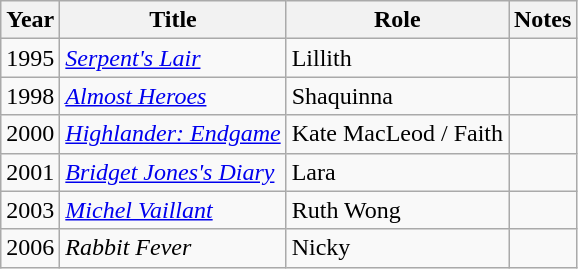<table class="wikitable">
<tr>
<th>Year</th>
<th>Title</th>
<th>Role</th>
<th>Notes</th>
</tr>
<tr>
<td>1995</td>
<td><em><a href='#'>Serpent's Lair</a></em></td>
<td>Lillith</td>
<td></td>
</tr>
<tr>
<td>1998</td>
<td><em><a href='#'>Almost Heroes</a></em></td>
<td>Shaquinna</td>
<td></td>
</tr>
<tr>
<td>2000</td>
<td><em><a href='#'>Highlander: Endgame</a></em></td>
<td>Kate MacLeod / Faith</td>
<td></td>
</tr>
<tr>
<td>2001</td>
<td><em><a href='#'>Bridget Jones's Diary</a></em></td>
<td>Lara</td>
<td></td>
</tr>
<tr>
<td>2003</td>
<td><em><a href='#'>Michel Vaillant</a></em></td>
<td>Ruth Wong</td>
<td></td>
</tr>
<tr>
<td>2006</td>
<td><em>Rabbit Fever</em></td>
<td>Nicky</td>
<td></td>
</tr>
</table>
